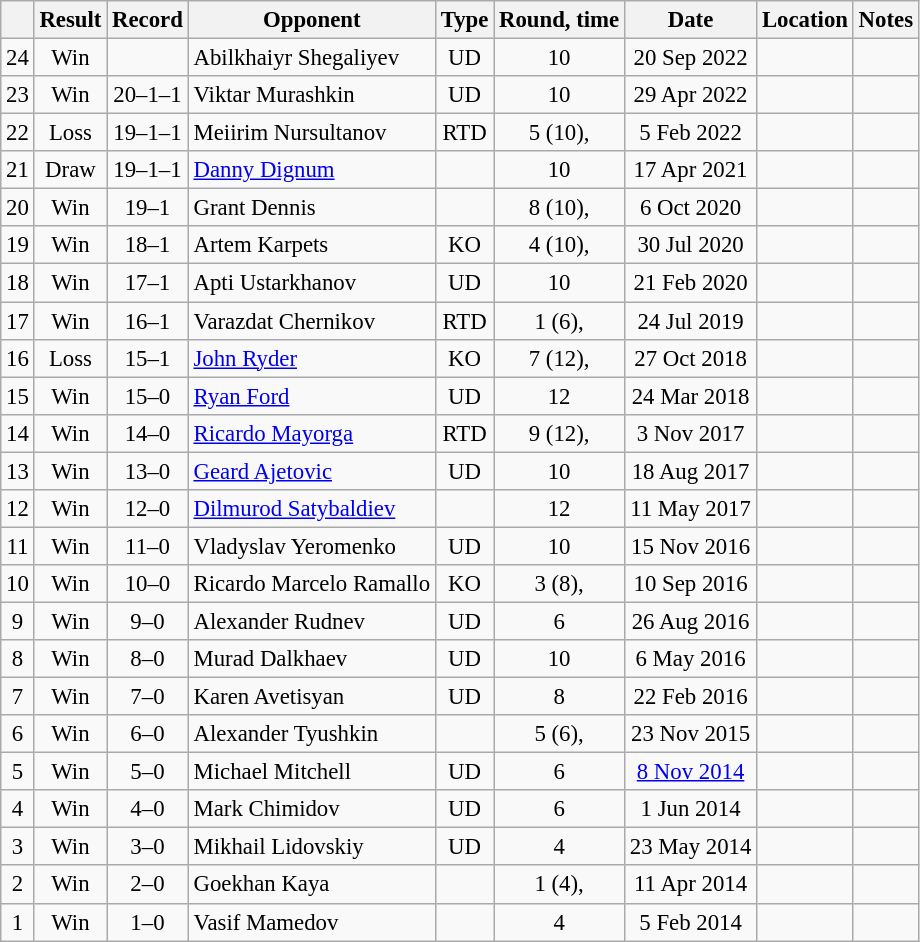<table class="wikitable" style="text-align:center; font-size:95%">
<tr>
<th></th>
<th>Result</th>
<th>Record</th>
<th>Opponent</th>
<th>Type</th>
<th>Round, time</th>
<th>Date</th>
<th>Location</th>
<th>Notes</th>
</tr>
<tr>
<td>24</td>
<td>Win</td>
<td></td>
<td style="text-align:left;">Abilkhaiyr Shegaliyev</td>
<td>UD</td>
<td>10</td>
<td>20 Sep 2022</td>
<td style="text-align:left;"></td>
<td></td>
</tr>
<tr>
<td>23</td>
<td>Win</td>
<td>20–1–1</td>
<td style="text-align:left;">Viktar Murashkin</td>
<td>UD</td>
<td>10</td>
<td>29 Apr 2022</td>
<td style="text-align:left;"></td>
<td></td>
</tr>
<tr>
<td>22</td>
<td>Loss</td>
<td>19–1–1</td>
<td style="text-align:left;">Meiirim Nursultanov</td>
<td>RTD</td>
<td>5 (10), </td>
<td>5 Feb 2022</td>
<td style="text-align:left;"></td>
<td style="text-align:left;"></td>
</tr>
<tr>
<td>21</td>
<td>Draw</td>
<td>19–1–1</td>
<td style="text-align:left;"><a href='#'>Danny Dignum</a></td>
<td></td>
<td>10</td>
<td>17 Apr 2021</td>
<td style="text-align:left;"></td>
<td style="text-align:left;"></td>
</tr>
<tr>
<td>20</td>
<td>Win</td>
<td>19–1</td>
<td style="text-align:left;">Grant Dennis</td>
<td></td>
<td>8 (10), </td>
<td>6 Oct 2020</td>
<td style="text-align:left;"></td>
<td></td>
</tr>
<tr>
<td>19</td>
<td>Win</td>
<td>18–1</td>
<td style="text-align:left;">Artem Karpets</td>
<td>KO</td>
<td>4 (10), </td>
<td>30 Jul 2020</td>
<td style="text-align:left;"></td>
<td></td>
</tr>
<tr>
<td>18</td>
<td>Win</td>
<td>17–1</td>
<td style="text-align:left;">Apti Ustarkhanov</td>
<td>UD</td>
<td>10</td>
<td>21 Feb 2020</td>
<td style="text-align:left;"></td>
<td style="text-align:left;"></td>
</tr>
<tr>
<td>17</td>
<td>Win</td>
<td>16–1</td>
<td style="text-align:left;">Varazdat Chernikov</td>
<td>RTD</td>
<td>1 (6), </td>
<td>24 Jul 2019</td>
<td style="text-align:left;"></td>
<td></td>
</tr>
<tr>
<td>16</td>
<td>Loss</td>
<td>15–1</td>
<td style="text-align:left;"><a href='#'>John Ryder</a></td>
<td>KO</td>
<td>7 (12), </td>
<td>27 Oct 2018</td>
<td style="text-align:left;"></td>
<td></td>
</tr>
<tr>
<td>15</td>
<td>Win</td>
<td>15–0</td>
<td style="text-align:left;"><a href='#'>Ryan Ford</a></td>
<td>UD</td>
<td>12</td>
<td>24 Mar 2018</td>
<td style="text-align:left;"></td>
<td style="text-align:left;"></td>
</tr>
<tr>
<td>14</td>
<td>Win</td>
<td>14–0</td>
<td style="text-align:left;"><a href='#'>Ricardo Mayorga</a></td>
<td>RTD</td>
<td>9 (12), </td>
<td>3 Nov 2017</td>
<td style="text-align:left;"></td>
<td style="text-align:left;"></td>
</tr>
<tr>
<td>13</td>
<td>Win</td>
<td>13–0</td>
<td style="text-align:left;"><a href='#'>Geard Ajetovic</a></td>
<td>UD</td>
<td>10</td>
<td>18 Aug 2017</td>
<td style="text-align:left;"></td>
<td style="text-align:left;"></td>
</tr>
<tr>
<td>12</td>
<td>Win</td>
<td>12–0</td>
<td style="text-align:left;"><a href='#'>Dilmurod Satybaldiev</a></td>
<td></td>
<td>12</td>
<td>11 May 2017</td>
<td style="text-align:left;"></td>
<td></td>
</tr>
<tr>
<td>11</td>
<td>Win</td>
<td>11–0</td>
<td style="text-align:left;">Vladyslav Yeromenko</td>
<td>UD</td>
<td>10</td>
<td>15 Nov 2016</td>
<td style="text-align:left;"></td>
<td style="text-align:left;"></td>
</tr>
<tr>
<td>10</td>
<td>Win</td>
<td>10–0</td>
<td style="text-align:left;">Ricardo Marcelo Ramallo</td>
<td>KO</td>
<td>3 (8), </td>
<td>10 Sep 2016</td>
<td style="text-align:left;"></td>
<td></td>
</tr>
<tr>
<td>9</td>
<td>Win</td>
<td>9–0</td>
<td style="text-align:left;">Alexander Rudnev</td>
<td>UD</td>
<td>6</td>
<td>26 Aug 2016</td>
<td style="text-align:left;"></td>
<td></td>
</tr>
<tr>
<td>8</td>
<td>Win</td>
<td>8–0</td>
<td style="text-align:left;">Murad Dalkhaev</td>
<td>UD</td>
<td>10</td>
<td>6 May 2016</td>
<td style="text-align:left;"></td>
<td style="text-align:left;"></td>
</tr>
<tr>
<td>7</td>
<td>Win</td>
<td>7–0</td>
<td style="text-align:left;">Karen Avetisyan</td>
<td>UD</td>
<td>8</td>
<td>22 Feb 2016</td>
<td style="text-align:left;"></td>
<td></td>
</tr>
<tr>
<td>6</td>
<td>Win</td>
<td>6–0</td>
<td style="text-align:left;">Alexander Tyushkin</td>
<td></td>
<td>5 (6), </td>
<td>23 Nov 2015</td>
<td style="text-align:left;"></td>
<td></td>
</tr>
<tr>
<td>5</td>
<td>Win</td>
<td>5–0</td>
<td style="text-align:left;">Michael Mitchell</td>
<td>UD</td>
<td>6</td>
<td><a href='#'>8 Nov 2014</a></td>
<td style="text-align:left;"></td>
<td></td>
</tr>
<tr>
<td>4</td>
<td>Win</td>
<td>4–0</td>
<td style="text-align:left;">Mark Chimidov</td>
<td>UD</td>
<td>6</td>
<td>1 Jun 2014</td>
<td style="text-align:left;"></td>
<td></td>
</tr>
<tr>
<td>3</td>
<td>Win</td>
<td>3–0</td>
<td style="text-align:left;">Mikhail Lidovskiy</td>
<td>UD</td>
<td>4</td>
<td>23 May 2014</td>
<td style="text-align:left;"></td>
<td></td>
</tr>
<tr>
<td>2</td>
<td>Win</td>
<td>2–0</td>
<td style="text-align:left;">Goekhan Kaya</td>
<td></td>
<td>1 (4), </td>
<td>11 Apr 2014</td>
<td style="text-align:left;"></td>
<td></td>
</tr>
<tr>
<td>1</td>
<td>Win</td>
<td>1–0</td>
<td style="text-align:left;">Vasif Mamedov</td>
<td></td>
<td>4</td>
<td>5 Feb 2014</td>
<td style="text-align:left;"></td>
<td style="text-align:left;"></td>
</tr>
</table>
